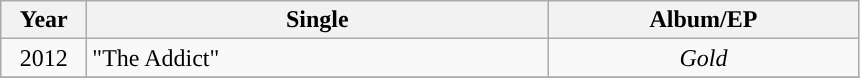<table class="wikitable">
<tr>
<th width="50">Year</th>
<th width="300">Single</th>
<th width="200">Album/EP</th>
</tr>
<tr>
<td rowspan="1" align="center">2012</td>
<td>"The Addict"<br></td>
<td rowspan="1" align="center"><em>Gold</em></td>
</tr>
<tr>
</tr>
</table>
